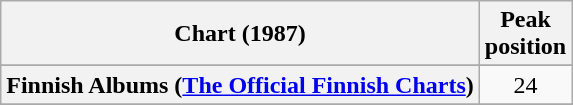<table class="wikitable sortable plainrowheaders">
<tr>
<th>Chart (1987)</th>
<th>Peak<br>position</th>
</tr>
<tr>
</tr>
<tr>
<th scope="row">Finnish Albums (<a href='#'>The Official Finnish Charts</a>)</th>
<td align="center">24</td>
</tr>
<tr>
</tr>
<tr>
</tr>
<tr>
</tr>
</table>
